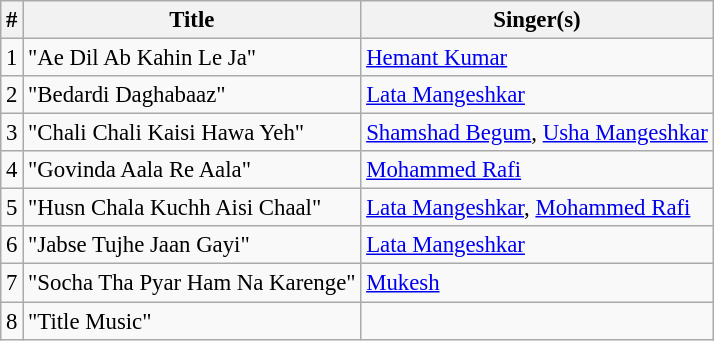<table class="wikitable" style="font-size:95%;">
<tr>
<th>#</th>
<th>Title</th>
<th>Singer(s)</th>
</tr>
<tr>
<td>1</td>
<td>"Ae Dil Ab Kahin Le Ja"</td>
<td><a href='#'>Hemant Kumar</a></td>
</tr>
<tr>
<td>2</td>
<td>"Bedardi Daghabaaz"</td>
<td><a href='#'>Lata Mangeshkar</a></td>
</tr>
<tr>
<td>3</td>
<td>"Chali Chali Kaisi Hawa Yeh"</td>
<td><a href='#'>Shamshad Begum</a>, <a href='#'>Usha Mangeshkar</a></td>
</tr>
<tr>
<td>4</td>
<td>"Govinda Aala Re Aala"</td>
<td><a href='#'>Mohammed Rafi</a></td>
</tr>
<tr>
<td>5</td>
<td>"Husn Chala Kuchh Aisi Chaal"</td>
<td><a href='#'>Lata Mangeshkar</a>, <a href='#'>Mohammed Rafi</a></td>
</tr>
<tr>
<td>6</td>
<td>"Jabse Tujhe Jaan Gayi"</td>
<td><a href='#'>Lata Mangeshkar</a></td>
</tr>
<tr>
<td>7</td>
<td>"Socha Tha Pyar Ham Na Karenge"</td>
<td><a href='#'>Mukesh</a></td>
</tr>
<tr>
<td>8</td>
<td>"Title Music"</td>
<td></td>
</tr>
</table>
